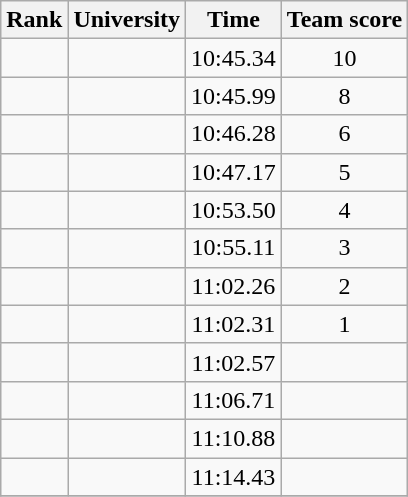<table class="wikitable sortable" style="text-align:center">
<tr>
<th>Rank</th>
<th>University</th>
<th>Time</th>
<th>Team score</th>
</tr>
<tr>
<td></td>
<td></td>
<td>10:45.34</td>
<td>10  </td>
</tr>
<tr>
<td></td>
<td></td>
<td>10:45.99</td>
<td>8</td>
</tr>
<tr>
<td></td>
<td></td>
<td>10:46.28</td>
<td>6 </td>
</tr>
<tr>
<td></td>
<td></td>
<td>10:47.17</td>
<td>5 </td>
</tr>
<tr>
<td></td>
<td></td>
<td>10:53.50</td>
<td>4</td>
</tr>
<tr>
<td></td>
<td></td>
<td>10:55.11</td>
<td>3</td>
</tr>
<tr>
<td></td>
<td></td>
<td>11:02.26</td>
<td>2</td>
</tr>
<tr>
<td></td>
<td></td>
<td>11:02.31</td>
<td>1</td>
</tr>
<tr>
<td></td>
<td></td>
<td>11:02.57</td>
<td></td>
</tr>
<tr>
<td></td>
<td></td>
<td>11:06.71</td>
<td></td>
</tr>
<tr>
<td></td>
<td></td>
<td>11:10.88</td>
<td></td>
</tr>
<tr>
<td></td>
<td></td>
<td>11:14.43</td>
<td></td>
</tr>
<tr>
</tr>
</table>
